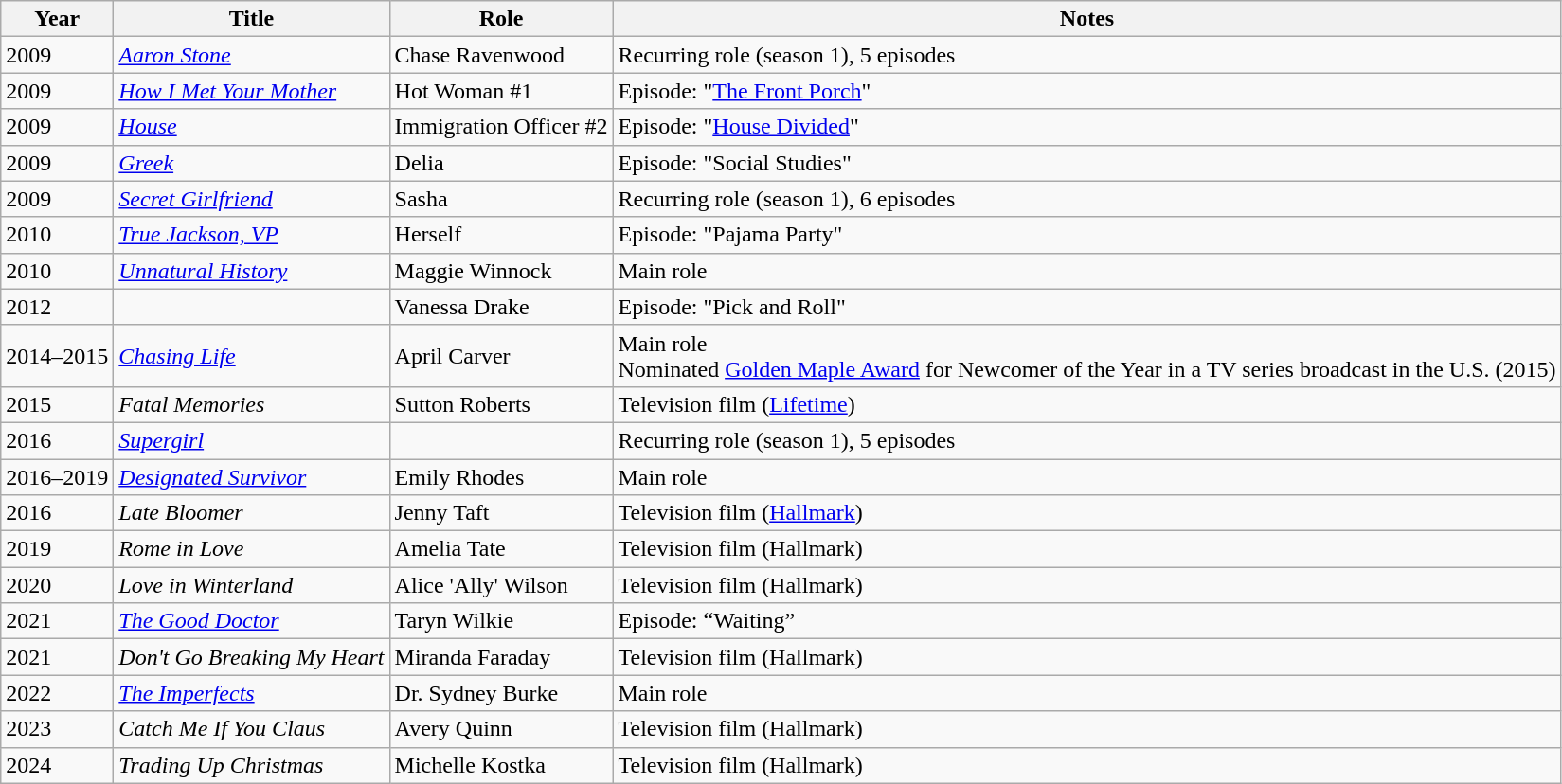<table class="wikitable sortable">
<tr>
<th>Year</th>
<th>Title</th>
<th>Role</th>
<th class="unsortable">Notes</th>
</tr>
<tr>
<td>2009</td>
<td><em><a href='#'>Aaron Stone</a></em></td>
<td>Chase Ravenwood</td>
<td>Recurring role (season 1), 5 episodes</td>
</tr>
<tr>
<td>2009</td>
<td><em><a href='#'>How I Met Your Mother</a></em></td>
<td>Hot Woman #1</td>
<td>Episode: "<a href='#'>The Front Porch</a>"</td>
</tr>
<tr>
<td>2009</td>
<td><em><a href='#'>House</a></em></td>
<td>Immigration Officer #2</td>
<td>Episode: "<a href='#'>House Divided</a>"</td>
</tr>
<tr>
<td>2009</td>
<td><em><a href='#'>Greek</a></em></td>
<td>Delia</td>
<td>Episode: "Social Studies"</td>
</tr>
<tr>
<td>2009</td>
<td><em><a href='#'>Secret Girlfriend</a></em></td>
<td>Sasha</td>
<td>Recurring role (season 1), 6 episodes</td>
</tr>
<tr>
<td>2010</td>
<td><em><a href='#'>True Jackson, VP</a></em></td>
<td>Herself</td>
<td>Episode: "Pajama Party"</td>
</tr>
<tr>
<td>2010</td>
<td><em><a href='#'>Unnatural History</a></em></td>
<td>Maggie Winnock</td>
<td>Main role</td>
</tr>
<tr>
<td>2012</td>
<td></td>
<td>Vanessa Drake</td>
<td>Episode: "Pick and Roll"</td>
</tr>
<tr>
<td>2014–2015</td>
<td><em><a href='#'>Chasing Life</a></em></td>
<td>April Carver</td>
<td>Main role<br>Nominated  <a href='#'>Golden Maple Award</a> for Newcomer of the Year in a TV series broadcast in the U.S. (2015)</td>
</tr>
<tr>
<td>2015</td>
<td><em>Fatal Memories</em></td>
<td>Sutton Roberts</td>
<td>Television film (<a href='#'>Lifetime</a>)</td>
</tr>
<tr>
<td>2016</td>
<td><em><a href='#'>Supergirl</a></em></td>
<td></td>
<td>Recurring role (season 1), 5 episodes </td>
</tr>
<tr>
<td>2016–2019</td>
<td><em><a href='#'>Designated Survivor</a></em></td>
<td>Emily Rhodes</td>
<td>Main role</td>
</tr>
<tr>
<td>2016</td>
<td><em>Late Bloomer</em></td>
<td>Jenny Taft</td>
<td>Television film (<a href='#'>Hallmark</a>)</td>
</tr>
<tr>
<td>2019</td>
<td><em>Rome in Love</em></td>
<td>Amelia Tate</td>
<td>Television film (Hallmark)</td>
</tr>
<tr>
<td>2020</td>
<td><em>Love in Winterland</em></td>
<td>Alice 'Ally' Wilson</td>
<td>Television film (Hallmark)</td>
</tr>
<tr>
<td>2021</td>
<td data-sort-value="Good Doctor, The"><em><a href='#'>The Good Doctor</a></em></td>
<td>Taryn Wilkie</td>
<td>Episode: “Waiting”</td>
</tr>
<tr>
<td>2021</td>
<td><em>Don't Go Breaking My Heart</em></td>
<td>Miranda Faraday</td>
<td>Television film (Hallmark)</td>
</tr>
<tr>
<td>2022</td>
<td data-sort-value="Imperfects, The"><em><a href='#'>The Imperfects</a></em></td>
<td>Dr. Sydney Burke</td>
<td>Main role</td>
</tr>
<tr>
<td>2023</td>
<td><em>Catch Me If You Claus</em></td>
<td>Avery Quinn</td>
<td>Television film (Hallmark)</td>
</tr>
<tr>
<td>2024</td>
<td><em>Trading Up Christmas</em></td>
<td>Michelle Kostka</td>
<td>Television film (Hallmark)</td>
</tr>
</table>
